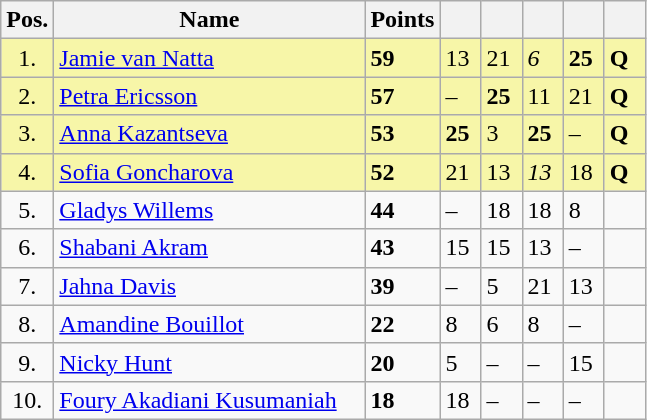<table class="wikitable">
<tr>
<th width=10px>Pos.</th>
<th width=200px>Name</th>
<th width=20px>Points</th>
<th width=20px></th>
<th width=20px></th>
<th width=20px></th>
<th width=20px></th>
<th width=20px></th>
</tr>
<tr style="background:#f7f6a8;">
<td align=center>1.</td>
<td> <a href='#'>Jamie van Natta</a></td>
<td><strong>59</strong></td>
<td>13</td>
<td>21</td>
<td><em>6</em></td>
<td><strong>25</strong></td>
<td><strong>Q</strong></td>
</tr>
<tr style="background:#f7f6a8;">
<td align=center>2.</td>
<td> <a href='#'>Petra Ericsson</a></td>
<td><strong>57</strong></td>
<td>–</td>
<td><strong>25</strong></td>
<td>11</td>
<td>21</td>
<td><strong>Q</strong></td>
</tr>
<tr style="background:#f7f6a8;">
<td align=center>3.</td>
<td> <a href='#'>Anna Kazantseva</a></td>
<td><strong>53</strong></td>
<td><strong>25</strong></td>
<td>3</td>
<td><strong>25</strong></td>
<td>–</td>
<td><strong>Q</strong></td>
</tr>
<tr style="background:#f7f6a8;">
<td align=center>4.</td>
<td> <a href='#'>Sofia Goncharova</a></td>
<td><strong>52</strong></td>
<td>21</td>
<td>13</td>
<td><em>13</em></td>
<td>18</td>
<td><strong>Q</strong></td>
</tr>
<tr>
<td align=center>5.</td>
<td> <a href='#'>Gladys Willems</a></td>
<td><strong>44</strong></td>
<td>–</td>
<td>18</td>
<td>18</td>
<td>8</td>
<td></td>
</tr>
<tr>
<td align=center>6.</td>
<td> <a href='#'>Shabani Akram</a></td>
<td><strong>43</strong></td>
<td>15</td>
<td>15</td>
<td>13</td>
<td>–</td>
<td></td>
</tr>
<tr>
<td align=center>7.</td>
<td> <a href='#'>Jahna Davis</a></td>
<td><strong>39</strong></td>
<td>–</td>
<td>5</td>
<td>21</td>
<td>13</td>
<td></td>
</tr>
<tr>
<td align=center>8.</td>
<td> <a href='#'>Amandine Bouillot</a></td>
<td><strong>22</strong></td>
<td>8</td>
<td>6</td>
<td>8</td>
<td>–</td>
<td></td>
</tr>
<tr>
<td align=center>9.</td>
<td> <a href='#'>Nicky Hunt</a></td>
<td><strong>20</strong></td>
<td>5</td>
<td>–</td>
<td>–</td>
<td>15</td>
<td></td>
</tr>
<tr>
<td align=center>10.</td>
<td> <a href='#'>Foury Akadiani Kusumaniah</a></td>
<td><strong>18</strong></td>
<td>18</td>
<td>–</td>
<td>–</td>
<td>–</td>
<td></td>
</tr>
</table>
